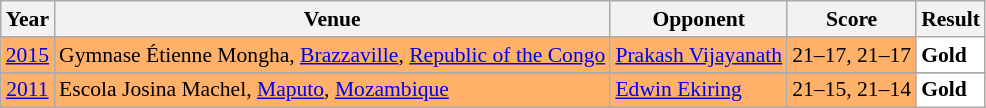<table class="sortable wikitable" style="font-size: 90%;">
<tr>
<th>Year</th>
<th>Venue</th>
<th>Opponent</th>
<th>Score</th>
<th>Result</th>
</tr>
<tr style="background:#FFB069">
<td align="center"><a href='#'>2015</a></td>
<td align="left">Gymnase Étienne Mongha, <a href='#'>Brazzaville</a>, <a href='#'>Republic of the Congo</a></td>
<td align="left"> <a href='#'>Prakash Vijayanath</a></td>
<td align="left">21–17, 21–17</td>
<td style="text-align:left; background:white"> <strong>Gold</strong></td>
</tr>
<tr>
</tr>
<tr style="background:#FFB069">
<td align="center"><a href='#'>2011</a></td>
<td align="left">Escola Josina Machel, <a href='#'>Maputo</a>, <a href='#'>Mozambique</a></td>
<td align="left"> <a href='#'>Edwin Ekiring</a></td>
<td align="left">21–15, 21–14</td>
<td style="text-align:left; background:white"> <strong>Gold</strong></td>
</tr>
</table>
